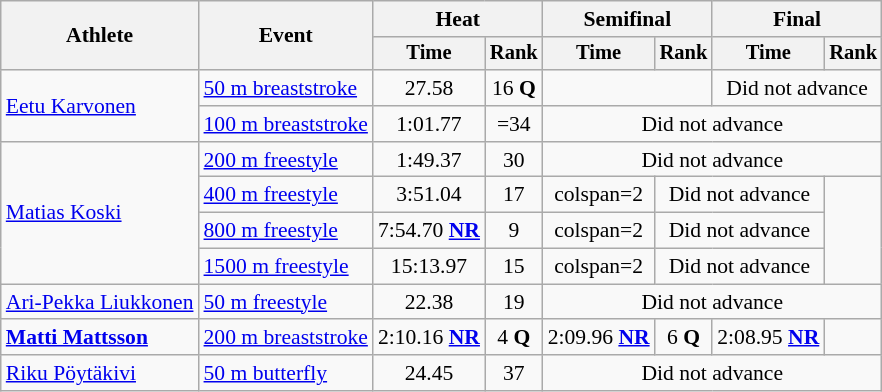<table class=wikitable style="font-size:90%">
<tr>
<th rowspan="2">Athlete</th>
<th rowspan="2">Event</th>
<th colspan="2">Heat</th>
<th colspan="2">Semifinal</th>
<th colspan="2">Final</th>
</tr>
<tr style="font-size:95%">
<th>Time</th>
<th>Rank</th>
<th>Time</th>
<th>Rank</th>
<th>Time</th>
<th>Rank</th>
</tr>
<tr align=center>
<td align=left rowspan=2><a href='#'>Eetu Karvonen</a></td>
<td align=left><a href='#'>50 m breaststroke</a></td>
<td>27.58</td>
<td>16 <strong>Q</strong></td>
<td colspan=2></td>
<td colspan=2>Did not advance</td>
</tr>
<tr align=center>
<td align=left><a href='#'>100 m breaststroke</a></td>
<td>1:01.77</td>
<td>=34</td>
<td colspan=4>Did not advance</td>
</tr>
<tr align=center>
<td align=left rowspan=4><a href='#'>Matias Koski</a></td>
<td align=left><a href='#'>200 m freestyle</a></td>
<td>1:49.37</td>
<td>30</td>
<td colspan=4>Did not advance</td>
</tr>
<tr align=center>
<td align=left><a href='#'>400 m freestyle</a></td>
<td>3:51.04</td>
<td>17</td>
<td>colspan=2 </td>
<td colspan=2>Did not advance</td>
</tr>
<tr align=center>
<td align=left><a href='#'>800 m freestyle</a></td>
<td>7:54.70 <strong><a href='#'>NR</a></strong></td>
<td>9</td>
<td>colspan=2 </td>
<td colspan=2>Did not advance</td>
</tr>
<tr align=center>
<td align=left><a href='#'>1500 m freestyle</a></td>
<td>15:13.97</td>
<td>15</td>
<td>colspan=2 </td>
<td colspan=2>Did not advance</td>
</tr>
<tr align=center>
<td align=left><a href='#'>Ari-Pekka Liukkonen</a></td>
<td align=left><a href='#'>50 m freestyle</a></td>
<td>22.38</td>
<td>19</td>
<td colspan=4>Did not advance</td>
</tr>
<tr align=center>
<td align=left><strong><a href='#'>Matti Mattsson</a></strong></td>
<td align=left><a href='#'>200 m breaststroke</a></td>
<td>2:10.16 <strong><a href='#'>NR</a></strong></td>
<td>4 <strong>Q</strong></td>
<td>2:09.96 <strong><a href='#'>NR</a></strong></td>
<td>6 <strong>Q</strong></td>
<td>2:08.95 <strong><a href='#'>NR</a></strong></td>
<td></td>
</tr>
<tr align=center>
<td align=left><a href='#'>Riku Pöytäkivi</a></td>
<td align=left><a href='#'>50 m butterfly</a></td>
<td>24.45</td>
<td>37</td>
<td colspan=4>Did not advance</td>
</tr>
</table>
